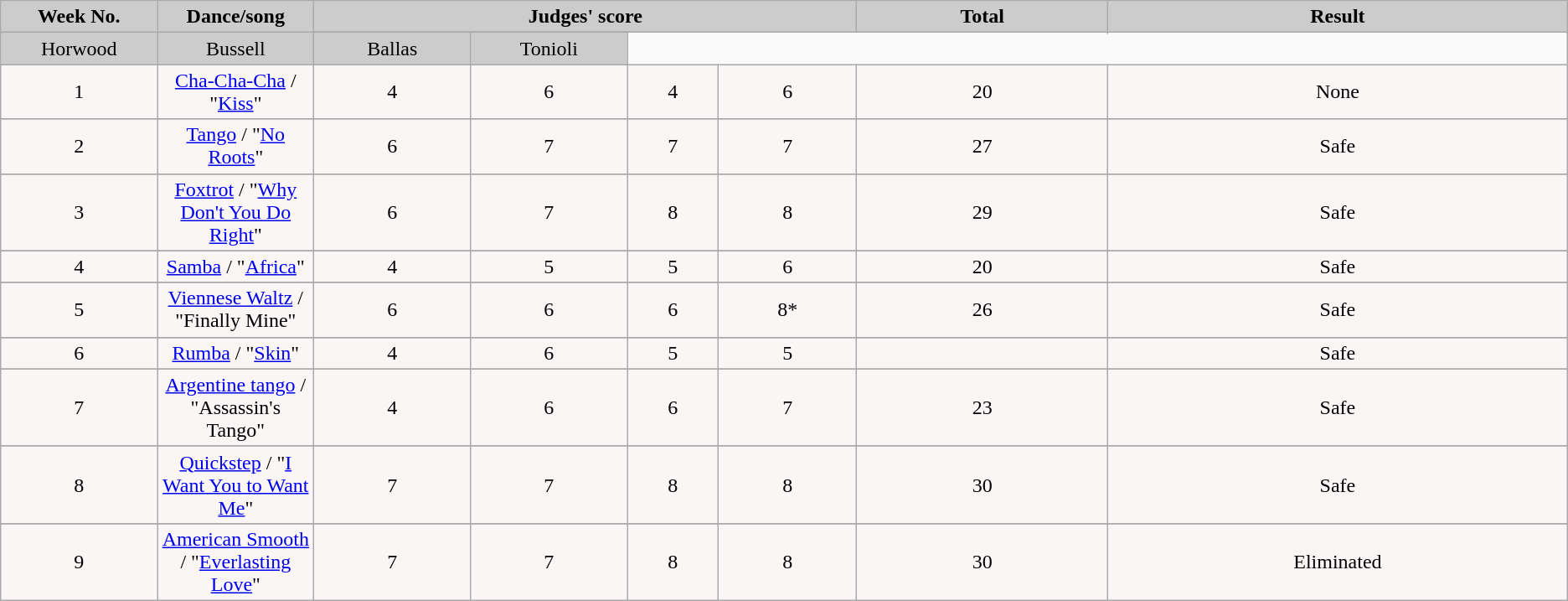<table | class="wikitable collapsible collapsed">
<tr>
<td rowspan="2" bgcolor="CCCCCC" align="Center"><strong>Week No.</strong></td>
<td rowspan="2" bgcolor="CCCCCC" align="Center"><strong>Dance/song</strong></td>
<td colspan="4" bgcolor="CCCCCC" align="Center"><strong>Judges' score</strong></td>
<td rowspan="2" bgcolor="CCCCCC" align="Center"><strong>Total</strong></td>
<td rowspan="2" bgcolor="CCCCCC" align="Center"><strong>Result</strong></td>
</tr>
<tr>
</tr>
<tr>
<td bgcolor="CCCCCC" width="10%" align="center">Horwood</td>
<td bgcolor="CCCCCC" width="10%" align="center">Bussell</td>
<td bgcolor="CCCCCC" width="10%" align="center">Ballas</td>
<td bgcolor="CCCCCC" width="10%" align="center">Tonioli</td>
</tr>
<tr>
</tr>
<tr>
<td align="center" bgcolor="FAF6F6">1</td>
<td align="center" bgcolor="FAF6F6"><a href='#'>Cha-Cha-Cha</a> / "<a href='#'>Kiss</a>"</td>
<td align="center" bgcolor="FAF6F6">4</td>
<td align="center" bgcolor="FAF6F6">6</td>
<td align="center" bgcolor="FAF6F6">4</td>
<td align="center" bgcolor="FAF6F6">6</td>
<td align="center" bgcolor="FAF6F6">20</td>
<td align="center" bgcolor="FAF6F6">None</td>
</tr>
<tr>
</tr>
<tr>
<td align="center" bgcolor="FAF6F6">2</td>
<td align="center" bgcolor="FAF6F6"><a href='#'>Tango</a> / "<a href='#'>No Roots</a>"</td>
<td align="center" bgcolor="FAF6F6">6</td>
<td align="center" bgcolor="FAF6F6">7</td>
<td align="center" bgcolor="FAF6F6">7</td>
<td align="center" bgcolor="FAF6F6">7</td>
<td align="center" bgcolor="FAF6F6">27</td>
<td align="center" bgcolor="FAF6F6">Safe</td>
</tr>
<tr>
</tr>
<tr>
<td align="center" bgcolor="FAF6F6">3</td>
<td align="center" bgcolor="FAF6F6"><a href='#'>Foxtrot</a> / "<a href='#'>Why Don't You Do Right</a>"</td>
<td align="center" bgcolor="FAF6F6">6</td>
<td align="center" bgcolor="FAF6F6">7</td>
<td align="center" bgcolor="FAF6F6">8</td>
<td align="center" bgcolor="FAF6F6">8</td>
<td align="center" bgcolor="FAF6F6">29</td>
<td align="center" bgcolor="FAF6F6">Safe</td>
</tr>
<tr>
</tr>
<tr>
<td align="center" bgcolor="FAF6F6">4</td>
<td align="center" bgcolor="FAF6F6"><a href='#'>Samba</a> / "<a href='#'>Africa</a>"</td>
<td align="center" bgcolor="FAF6F6">4</td>
<td align="center" bgcolor="FAF6F6">5</td>
<td align="center" bgcolor="FAF6F6">5</td>
<td align="center" bgcolor="FAF6F6">6</td>
<td align="center" bgcolor="FAF6F6">20</td>
<td align="center" bgcolor="FAF6F6">Safe</td>
</tr>
<tr>
</tr>
<tr>
<td align="center" bgcolor="FAF6F6">5</td>
<td align="center" bgcolor="FAF6F6"><a href='#'>Viennese Waltz</a> / "Finally Mine"</td>
<td align="center" bgcolor="FAF6F6">6</td>
<td align="center" bgcolor="FAF6F6">6</td>
<td align="center" bgcolor="FAF6F6">6</td>
<td align="center" bgcolor="FAF6F6">8*</td>
<td align="center" bgcolor="FAF6F6">26</td>
<td align="center" bgcolor="FAF6F6">Safe</td>
</tr>
<tr>
</tr>
<tr>
<td align="center" bgcolor="FAF6F6">6</td>
<td align="center" bgcolor="FAF6F6"><a href='#'>Rumba</a> / "<a href='#'>Skin</a>"</td>
<td align="center" bgcolor="FAF6F6">4</td>
<td align="center" bgcolor="FAF6F6">6</td>
<td align="center" bgcolor="FAF6F6">5</td>
<td align="center" bgcolor="FAF6F6">5</td>
<td align="center" bgcolor="FAF6F6"></td>
<td align="center" bgcolor="FAF6F6">Safe</td>
</tr>
<tr>
</tr>
<tr>
<td align="center" bgcolor="FAF6F6">7</td>
<td align="center" bgcolor="FAF6F6"><a href='#'>Argentine tango</a> / "Assassin's Tango"</td>
<td align="center" bgcolor="FAF6F6">4</td>
<td align="center" bgcolor="FAF6F6">6</td>
<td align="center" bgcolor="FAF6F6">6</td>
<td align="center" bgcolor="FAF6F6">7</td>
<td align="center" bgcolor="FAF6F6">23</td>
<td align="center" bgcolor="FAF6F6">Safe</td>
</tr>
<tr>
</tr>
<tr>
<td align="center" bgcolor="FAF6F6">8</td>
<td align="center" bgcolor="FAF6F6"><a href='#'>Quickstep</a> / "<a href='#'>I Want You to Want Me</a>"</td>
<td align="center" bgcolor="FAF6F6">7</td>
<td align="center" bgcolor="FAF6F6">7</td>
<td align="center" bgcolor="FAF6F6">8</td>
<td align="center" bgcolor="FAF6F6">8</td>
<td align="center" bgcolor="FAF6F6">30</td>
<td align="center" bgcolor="FAF6F6">Safe</td>
</tr>
<tr>
</tr>
<tr>
<td align="center" bgcolor="FAF6F6">9</td>
<td align="center" bgcolor="FAF6F6"><a href='#'>American Smooth</a> / "<a href='#'>Everlasting Love</a>"</td>
<td align="center" bgcolor="FAF6F6">7</td>
<td align="center" bgcolor="FAF6F6">7</td>
<td align="center" bgcolor="FAF6F6">8</td>
<td align="center" bgcolor="FAF6F6">8</td>
<td align="center" bgcolor="FAF6F6">30</td>
<td align="center" bgcolor="FAF6F6">Eliminated</td>
</tr>
</table>
